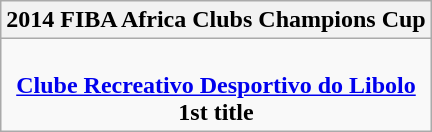<table class=wikitable style="text-align:center; margin:auto">
<tr>
<th>2014 FIBA Africa Clubs Champions Cup</th>
</tr>
<tr>
<td><br><strong><a href='#'>Clube Recreativo Desportivo do Libolo</a></strong><br><strong>1st title</strong></td>
</tr>
</table>
